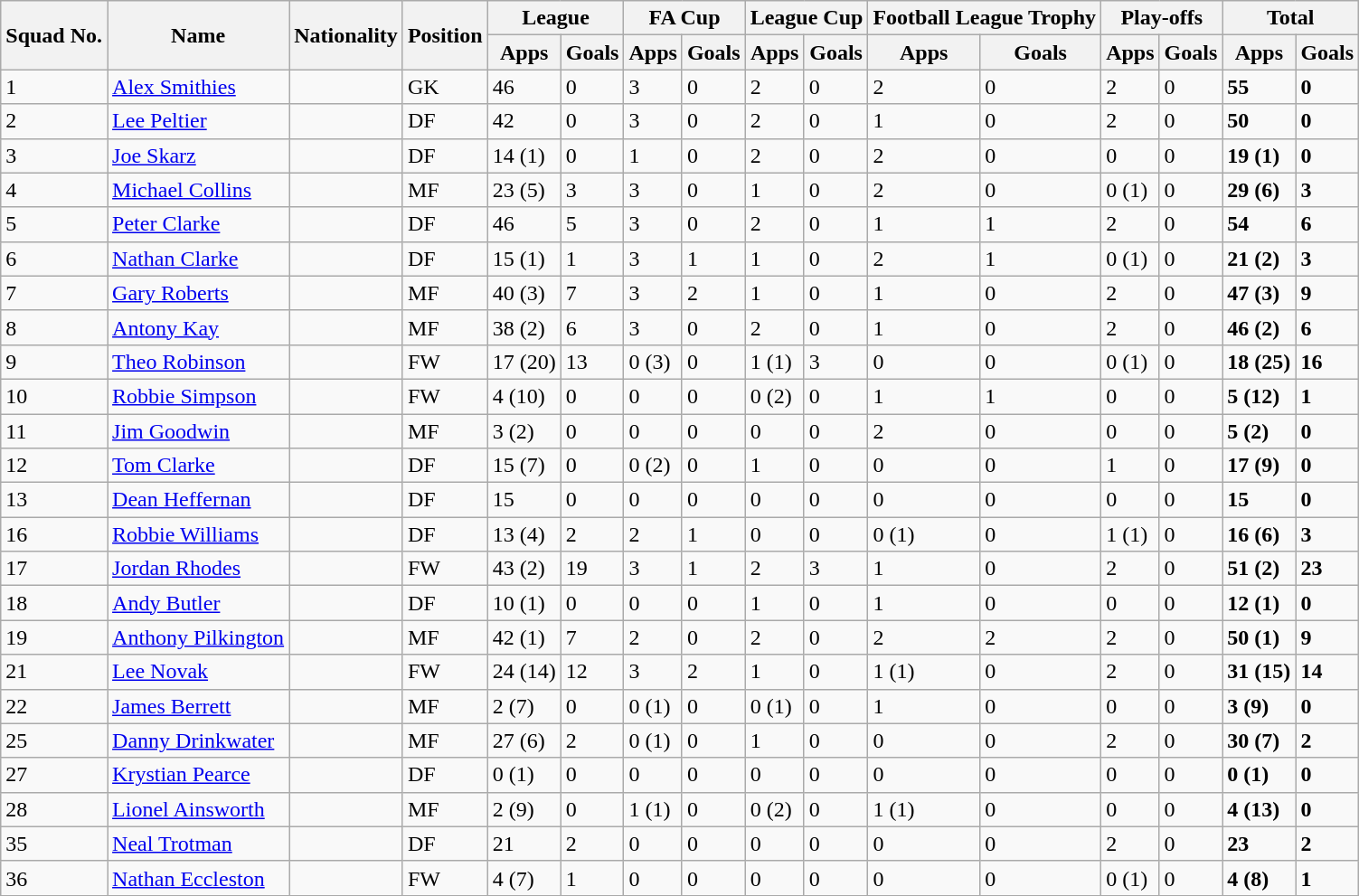<table class="wikitable sortable">
<tr>
<th scope=col rowspan=2>Squad No.</th>
<th scope=col rowspan=2>Name</th>
<th scope=col rowspan=2>Nationality</th>
<th scope=col rowspan=2>Position</th>
<th colspan=2>League</th>
<th colspan=2>FA Cup</th>
<th colspan=2>League Cup</th>
<th colspan=2>Football League Trophy</th>
<th colspan=2>Play-offs</th>
<th colspan=2>Total</th>
</tr>
<tr>
<th>Apps</th>
<th>Goals</th>
<th>Apps</th>
<th>Goals</th>
<th>Apps</th>
<th>Goals</th>
<th>Apps</th>
<th>Goals</th>
<th>Apps</th>
<th>Goals</th>
<th>Apps</th>
<th>Goals</th>
</tr>
<tr>
<td>1</td>
<td><a href='#'>Alex Smithies</a></td>
<td></td>
<td>GK</td>
<td>46</td>
<td>0</td>
<td>3</td>
<td>0</td>
<td>2</td>
<td>0</td>
<td>2</td>
<td>0</td>
<td>2</td>
<td>0</td>
<td><strong>55</strong></td>
<td><strong>0</strong></td>
</tr>
<tr>
<td>2</td>
<td><a href='#'>Lee Peltier</a></td>
<td></td>
<td>DF</td>
<td>42</td>
<td>0</td>
<td>3</td>
<td>0</td>
<td>2</td>
<td>0</td>
<td>1</td>
<td>0</td>
<td>2</td>
<td>0</td>
<td><strong>50</strong></td>
<td><strong>0</strong></td>
</tr>
<tr>
<td>3</td>
<td><a href='#'>Joe Skarz</a></td>
<td></td>
<td>DF</td>
<td>14 (1)</td>
<td>0</td>
<td>1</td>
<td>0</td>
<td>2</td>
<td>0</td>
<td>2</td>
<td>0</td>
<td>0</td>
<td>0</td>
<td><strong>19 (1)</strong></td>
<td><strong>0</strong></td>
</tr>
<tr>
<td>4</td>
<td><a href='#'>Michael Collins</a></td>
<td></td>
<td>MF</td>
<td>23 (5)</td>
<td>3</td>
<td>3</td>
<td>0</td>
<td>1</td>
<td>0</td>
<td>2</td>
<td>0</td>
<td>0 (1)</td>
<td>0</td>
<td><strong>29 (6)</strong></td>
<td><strong>3</strong></td>
</tr>
<tr>
<td>5</td>
<td><a href='#'>Peter Clarke</a></td>
<td></td>
<td>DF</td>
<td>46</td>
<td>5</td>
<td>3</td>
<td>0</td>
<td>2</td>
<td>0</td>
<td>1</td>
<td>1</td>
<td>2</td>
<td>0</td>
<td><strong>54</strong></td>
<td><strong>6</strong></td>
</tr>
<tr>
<td>6</td>
<td><a href='#'>Nathan Clarke</a></td>
<td></td>
<td>DF</td>
<td>15 (1)</td>
<td>1</td>
<td>3</td>
<td>1</td>
<td>1</td>
<td>0</td>
<td>2</td>
<td>1</td>
<td>0 (1)</td>
<td>0</td>
<td><strong>21 (2)</strong></td>
<td><strong>3</strong></td>
</tr>
<tr>
<td>7</td>
<td><a href='#'>Gary Roberts</a></td>
<td></td>
<td>MF</td>
<td>40 (3)</td>
<td>7</td>
<td>3</td>
<td>2</td>
<td>1</td>
<td>0</td>
<td>1</td>
<td>0</td>
<td>2</td>
<td>0</td>
<td><strong>47 (3)</strong></td>
<td><strong>9</strong></td>
</tr>
<tr>
<td>8</td>
<td><a href='#'>Antony Kay</a></td>
<td></td>
<td>MF</td>
<td>38 (2)</td>
<td>6</td>
<td>3</td>
<td>0</td>
<td>2</td>
<td>0</td>
<td>1</td>
<td>0</td>
<td>2</td>
<td>0</td>
<td><strong>46 (2)</strong></td>
<td><strong>6</strong></td>
</tr>
<tr>
<td>9</td>
<td><a href='#'>Theo Robinson</a></td>
<td></td>
<td>FW</td>
<td>17 (20)</td>
<td>13</td>
<td>0 (3)</td>
<td>0</td>
<td>1 (1)</td>
<td>3</td>
<td>0</td>
<td>0</td>
<td>0 (1)</td>
<td>0</td>
<td><strong>18 (25)</strong></td>
<td><strong>16</strong></td>
</tr>
<tr>
<td>10</td>
<td><a href='#'>Robbie Simpson</a></td>
<td></td>
<td>FW</td>
<td>4 (10)</td>
<td>0</td>
<td>0</td>
<td>0</td>
<td>0 (2)</td>
<td>0</td>
<td>1</td>
<td>1</td>
<td>0</td>
<td>0</td>
<td><strong>5 (12)</strong></td>
<td><strong>1</strong></td>
</tr>
<tr>
<td>11</td>
<td><a href='#'>Jim Goodwin</a></td>
<td></td>
<td>MF</td>
<td>3 (2)</td>
<td>0</td>
<td>0</td>
<td>0</td>
<td>0</td>
<td>0</td>
<td>2</td>
<td>0</td>
<td>0</td>
<td>0</td>
<td><strong>5 (2)</strong></td>
<td><strong>0</strong></td>
</tr>
<tr>
<td>12</td>
<td><a href='#'>Tom Clarke</a></td>
<td></td>
<td>DF</td>
<td>15 (7)</td>
<td>0</td>
<td>0 (2)</td>
<td>0</td>
<td>1</td>
<td>0</td>
<td>0</td>
<td>0</td>
<td>1</td>
<td>0</td>
<td><strong>17 (9)</strong></td>
<td><strong>0</strong></td>
</tr>
<tr>
<td>13</td>
<td><a href='#'>Dean Heffernan</a></td>
<td></td>
<td>DF</td>
<td>15</td>
<td>0</td>
<td>0</td>
<td>0</td>
<td>0</td>
<td>0</td>
<td>0</td>
<td>0</td>
<td>0</td>
<td>0</td>
<td><strong>15</strong></td>
<td><strong>0</strong></td>
</tr>
<tr>
<td>16</td>
<td><a href='#'>Robbie Williams</a></td>
<td></td>
<td>DF</td>
<td>13 (4)</td>
<td>2</td>
<td>2</td>
<td>1</td>
<td>0</td>
<td>0</td>
<td>0 (1)</td>
<td>0</td>
<td>1 (1)</td>
<td>0</td>
<td><strong>16 (6)</strong></td>
<td><strong>3</strong></td>
</tr>
<tr>
<td>17</td>
<td><a href='#'>Jordan Rhodes</a></td>
<td></td>
<td>FW</td>
<td>43 (2)</td>
<td>19</td>
<td>3</td>
<td>1</td>
<td>2</td>
<td>3</td>
<td>1</td>
<td>0</td>
<td>2</td>
<td>0</td>
<td><strong>51 (2)</strong></td>
<td><strong>23</strong></td>
</tr>
<tr>
<td>18</td>
<td><a href='#'>Andy Butler</a></td>
<td></td>
<td>DF</td>
<td>10 (1)</td>
<td>0</td>
<td>0</td>
<td>0</td>
<td>1</td>
<td>0</td>
<td>1</td>
<td>0</td>
<td>0</td>
<td>0</td>
<td><strong>12 (1)</strong></td>
<td><strong>0</strong></td>
</tr>
<tr>
<td>19</td>
<td><a href='#'>Anthony Pilkington</a></td>
<td></td>
<td>MF</td>
<td>42 (1)</td>
<td>7</td>
<td>2</td>
<td>0</td>
<td>2</td>
<td>0</td>
<td>2</td>
<td>2</td>
<td>2</td>
<td>0</td>
<td><strong>50 (1)</strong></td>
<td><strong>9</strong></td>
</tr>
<tr>
<td>21</td>
<td><a href='#'>Lee Novak</a></td>
<td></td>
<td>FW</td>
<td>24 (14)</td>
<td>12</td>
<td>3</td>
<td>2</td>
<td>1</td>
<td>0</td>
<td>1 (1)</td>
<td>0</td>
<td>2</td>
<td>0</td>
<td><strong>31 (15)</strong></td>
<td><strong>14</strong></td>
</tr>
<tr>
<td>22</td>
<td><a href='#'>James Berrett</a></td>
<td></td>
<td>MF</td>
<td>2 (7)</td>
<td>0</td>
<td>0 (1)</td>
<td>0</td>
<td>0 (1)</td>
<td>0</td>
<td>1</td>
<td>0</td>
<td>0</td>
<td>0</td>
<td><strong>3 (9)</strong></td>
<td><strong>0</strong></td>
</tr>
<tr>
<td>25</td>
<td><a href='#'>Danny Drinkwater</a></td>
<td></td>
<td>MF</td>
<td>27 (6)</td>
<td>2</td>
<td>0 (1)</td>
<td>0</td>
<td>1</td>
<td>0</td>
<td>0</td>
<td>0</td>
<td>2</td>
<td>0</td>
<td><strong>30 (7)</strong></td>
<td><strong>2</strong></td>
</tr>
<tr>
<td>27</td>
<td><a href='#'>Krystian Pearce</a></td>
<td></td>
<td>DF</td>
<td>0 (1)</td>
<td>0</td>
<td>0</td>
<td>0</td>
<td>0</td>
<td>0</td>
<td>0</td>
<td>0</td>
<td>0</td>
<td>0</td>
<td><strong>0 (1)</strong></td>
<td><strong>0</strong></td>
</tr>
<tr>
<td>28</td>
<td><a href='#'>Lionel Ainsworth</a></td>
<td></td>
<td>MF</td>
<td>2 (9)</td>
<td>0</td>
<td>1 (1)</td>
<td>0</td>
<td>0 (2)</td>
<td>0</td>
<td>1 (1)</td>
<td>0</td>
<td>0</td>
<td>0</td>
<td><strong>4 (13)</strong></td>
<td><strong>0</strong></td>
</tr>
<tr>
<td>35</td>
<td><a href='#'>Neal Trotman</a></td>
<td></td>
<td>DF</td>
<td>21</td>
<td>2</td>
<td>0</td>
<td>0</td>
<td>0</td>
<td>0</td>
<td>0</td>
<td>0</td>
<td>2</td>
<td>0</td>
<td><strong>23</strong></td>
<td><strong>2</strong></td>
</tr>
<tr>
<td>36</td>
<td><a href='#'>Nathan Eccleston</a></td>
<td></td>
<td>FW</td>
<td>4 (7)</td>
<td>1</td>
<td>0</td>
<td>0</td>
<td>0</td>
<td>0</td>
<td>0</td>
<td>0</td>
<td>0 (1)</td>
<td>0</td>
<td><strong>4 (8)</strong></td>
<td><strong>1</strong></td>
</tr>
<tr>
</tr>
</table>
